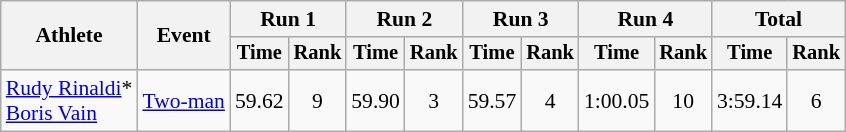<table class="wikitable" style="font-size:90%">
<tr>
<th rowspan="2">Athlete</th>
<th rowspan="2">Event</th>
<th colspan="2">Run 1</th>
<th colspan="2">Run 2</th>
<th colspan="2">Run 3</th>
<th colspan="2">Run 4</th>
<th colspan="2">Total</th>
</tr>
<tr style="font-size:95%">
<th>Time</th>
<th>Rank</th>
<th>Time</th>
<th>Rank</th>
<th>Time</th>
<th>Rank</th>
<th>Time</th>
<th>Rank</th>
<th>Time</th>
<th>Rank</th>
</tr>
<tr align=center>
<td align=left><a href='#'>Rudy Rinaldi</a>*<br><a href='#'>Boris Vain</a></td>
<td align=left><a href='#'>Two-man</a></td>
<td>59.62</td>
<td>9</td>
<td>59.90</td>
<td>3</td>
<td>59.57</td>
<td>4</td>
<td>1:00.05</td>
<td>10</td>
<td>3:59.14</td>
<td>6</td>
</tr>
</table>
